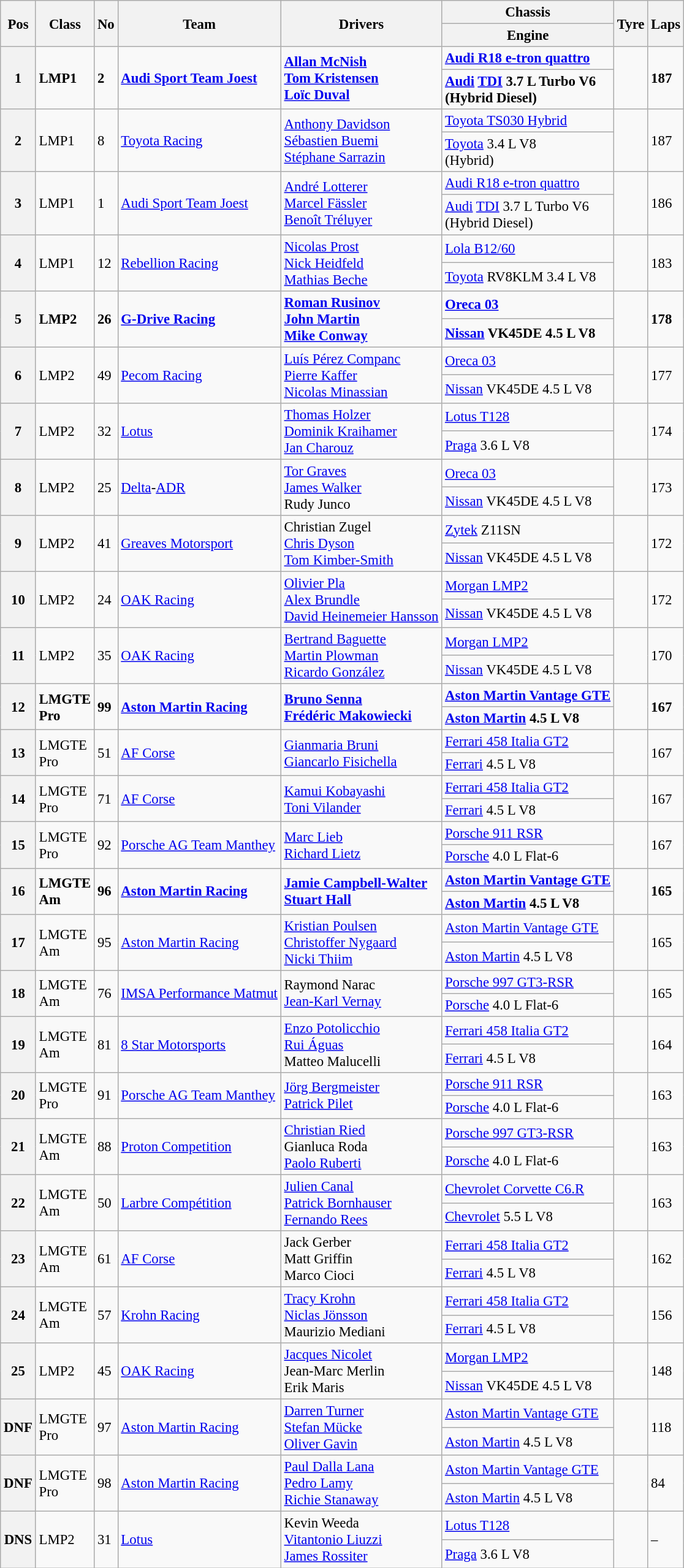<table class="wikitable" style="font-size: 95%;">
<tr>
<th rowspan=2>Pos</th>
<th rowspan=2>Class</th>
<th rowspan=2>No</th>
<th rowspan=2>Team</th>
<th rowspan=2>Drivers</th>
<th>Chassis</th>
<th rowspan=2>Tyre</th>
<th rowspan=2>Laps</th>
</tr>
<tr>
<th>Engine</th>
</tr>
<tr style="font-weight:bold">
<th rowspan=2>1</th>
<td rowspan=2>LMP1</td>
<td rowspan=2>2</td>
<td rowspan=2> <a href='#'>Audi Sport Team Joest</a></td>
<td rowspan=2> <a href='#'>Allan McNish</a><br> <a href='#'>Tom Kristensen</a><br> <a href='#'>Loïc Duval</a></td>
<td><a href='#'>Audi R18 e-tron quattro</a></td>
<td rowspan=2></td>
<td rowspan=2>187</td>
</tr>
<tr style="font-weight:bold">
<td><a href='#'>Audi</a> <a href='#'>TDI</a> 3.7 L Turbo V6<br>(Hybrid Diesel)</td>
</tr>
<tr>
<th rowspan=2>2</th>
<td rowspan=2>LMP1</td>
<td rowspan=2>8</td>
<td rowspan=2> <a href='#'>Toyota Racing</a></td>
<td rowspan=2> <a href='#'>Anthony Davidson</a><br> <a href='#'>Sébastien Buemi</a><br> <a href='#'>Stéphane Sarrazin</a></td>
<td><a href='#'>Toyota TS030 Hybrid</a></td>
<td rowspan=2></td>
<td rowspan=2>187</td>
</tr>
<tr>
<td><a href='#'>Toyota</a> 3.4 L V8<br>(Hybrid)</td>
</tr>
<tr>
<th rowspan=2>3</th>
<td rowspan=2>LMP1</td>
<td rowspan=2>1</td>
<td rowspan=2> <a href='#'>Audi Sport Team Joest</a></td>
<td rowspan=2> <a href='#'>André Lotterer</a><br> <a href='#'>Marcel Fässler</a><br> <a href='#'>Benoît Tréluyer</a></td>
<td><a href='#'>Audi R18 e-tron quattro</a></td>
<td rowspan=2></td>
<td rowspan=2>186</td>
</tr>
<tr>
<td><a href='#'>Audi</a> <a href='#'>TDI</a> 3.7 L Turbo V6<br>(Hybrid Diesel)</td>
</tr>
<tr>
<th rowspan=2>4</th>
<td rowspan=2>LMP1</td>
<td rowspan=2>12</td>
<td rowspan=2> <a href='#'>Rebellion Racing</a></td>
<td rowspan=2> <a href='#'>Nicolas Prost</a><br> <a href='#'>Nick Heidfeld</a><br> <a href='#'>Mathias Beche</a></td>
<td><a href='#'>Lola B12/60</a></td>
<td rowspan=2></td>
<td rowspan=2>183</td>
</tr>
<tr>
<td><a href='#'>Toyota</a> RV8KLM 3.4 L V8</td>
</tr>
<tr style="font-weight:bold">
<th rowspan=2>5</th>
<td rowspan=2>LMP2</td>
<td rowspan=2>26</td>
<td rowspan=2> <a href='#'>G-Drive Racing</a></td>
<td rowspan=2> <a href='#'>Roman Rusinov</a><br> <a href='#'>John Martin</a><br> <a href='#'>Mike Conway</a></td>
<td><a href='#'>Oreca 03</a></td>
<td rowspan=2></td>
<td rowspan=2>178</td>
</tr>
<tr style="font-weight:bold">
<td><a href='#'>Nissan</a> VK45DE 4.5 L V8</td>
</tr>
<tr>
<th rowspan=2>6</th>
<td rowspan=2>LMP2</td>
<td rowspan=2>49</td>
<td rowspan=2> <a href='#'>Pecom Racing</a></td>
<td rowspan=2> <a href='#'>Luís Pérez Companc</a><br> <a href='#'>Pierre Kaffer</a><br> <a href='#'>Nicolas Minassian</a></td>
<td><a href='#'>Oreca 03</a></td>
<td rowspan=2></td>
<td rowspan=2>177</td>
</tr>
<tr>
<td><a href='#'>Nissan</a> VK45DE 4.5 L V8</td>
</tr>
<tr>
<th rowspan=2>7</th>
<td rowspan=2>LMP2</td>
<td rowspan=2>32</td>
<td rowspan=2> <a href='#'>Lotus</a></td>
<td rowspan=2> <a href='#'>Thomas Holzer</a><br> <a href='#'>Dominik Kraihamer</a><br> <a href='#'>Jan Charouz</a></td>
<td><a href='#'>Lotus T128</a></td>
<td rowspan=2></td>
<td rowspan=2>174</td>
</tr>
<tr>
<td><a href='#'>Praga</a> 3.6 L V8</td>
</tr>
<tr>
<th rowspan=2>8</th>
<td rowspan=2>LMP2</td>
<td rowspan=2>25</td>
<td rowspan=2> <a href='#'>Delta</a>-<a href='#'>ADR</a></td>
<td rowspan=2> <a href='#'>Tor Graves</a><br> <a href='#'>James Walker</a><br> Rudy Junco</td>
<td><a href='#'>Oreca 03</a></td>
<td rowspan=2></td>
<td rowspan=2>173</td>
</tr>
<tr>
<td><a href='#'>Nissan</a> VK45DE 4.5 L V8</td>
</tr>
<tr>
<th rowspan=2>9</th>
<td rowspan=2>LMP2</td>
<td rowspan=2>41</td>
<td rowspan=2> <a href='#'>Greaves Motorsport</a></td>
<td rowspan=2> Christian Zugel<br> <a href='#'>Chris Dyson</a><br> <a href='#'>Tom Kimber-Smith</a></td>
<td><a href='#'>Zytek</a> Z11SN</td>
<td rowspan=2></td>
<td rowspan=2>172</td>
</tr>
<tr>
<td><a href='#'>Nissan</a> VK45DE 4.5 L V8</td>
</tr>
<tr>
<th rowspan=2>10</th>
<td rowspan=2>LMP2</td>
<td rowspan=2>24</td>
<td rowspan=2> <a href='#'>OAK Racing</a></td>
<td rowspan=2> <a href='#'>Olivier Pla</a><br> <a href='#'>Alex Brundle</a><br> <a href='#'>David Heinemeier Hansson</a></td>
<td><a href='#'>Morgan LMP2</a></td>
<td rowspan=2></td>
<td rowspan=2>172</td>
</tr>
<tr>
<td><a href='#'>Nissan</a> VK45DE 4.5 L V8</td>
</tr>
<tr>
<th rowspan=2>11</th>
<td rowspan=2>LMP2</td>
<td rowspan=2>35</td>
<td rowspan=2> <a href='#'>OAK Racing</a></td>
<td rowspan=2> <a href='#'>Bertrand Baguette</a><br> <a href='#'>Martin Plowman</a><br> <a href='#'>Ricardo González</a></td>
<td><a href='#'>Morgan LMP2</a></td>
<td rowspan=2></td>
<td rowspan=2>170</td>
</tr>
<tr>
<td><a href='#'>Nissan</a> VK45DE 4.5 L V8</td>
</tr>
<tr style="font-weight:bold">
<th rowspan=2>12</th>
<td rowspan=2>LMGTE<br>Pro</td>
<td rowspan=2>99</td>
<td rowspan=2> <a href='#'>Aston Martin Racing</a></td>
<td rowspan=2> <a href='#'>Bruno Senna</a><br> <a href='#'>Frédéric Makowiecki</a></td>
<td><a href='#'>Aston Martin Vantage GTE</a></td>
<td rowspan=2></td>
<td rowspan=2>167</td>
</tr>
<tr style="font-weight:bold">
<td><a href='#'>Aston Martin</a> 4.5 L V8</td>
</tr>
<tr>
<th rowspan=2>13</th>
<td rowspan=2>LMGTE<br>Pro</td>
<td rowspan=2>51</td>
<td rowspan=2> <a href='#'>AF Corse</a></td>
<td rowspan=2> <a href='#'>Gianmaria Bruni</a><br> <a href='#'>Giancarlo Fisichella</a></td>
<td><a href='#'>Ferrari 458 Italia GT2</a></td>
<td rowspan=2></td>
<td rowspan=2>167</td>
</tr>
<tr>
<td><a href='#'>Ferrari</a> 4.5 L V8</td>
</tr>
<tr>
<th rowspan=2>14</th>
<td rowspan=2>LMGTE<br>Pro</td>
<td rowspan=2>71</td>
<td rowspan=2> <a href='#'>AF Corse</a></td>
<td rowspan=2> <a href='#'>Kamui Kobayashi</a><br> <a href='#'>Toni Vilander</a></td>
<td><a href='#'>Ferrari 458 Italia GT2</a></td>
<td rowspan=2></td>
<td rowspan=2>167</td>
</tr>
<tr>
<td><a href='#'>Ferrari</a> 4.5 L V8</td>
</tr>
<tr>
<th rowspan=2>15</th>
<td rowspan=2>LMGTE<br>Pro</td>
<td rowspan=2>92</td>
<td rowspan=2> <a href='#'>Porsche AG Team Manthey</a></td>
<td rowspan=2> <a href='#'>Marc Lieb</a><br> <a href='#'>Richard Lietz</a></td>
<td><a href='#'>Porsche 911 RSR</a></td>
<td rowspan=2></td>
<td rowspan=2>167</td>
</tr>
<tr>
<td><a href='#'>Porsche</a> 4.0 L Flat-6</td>
</tr>
<tr style="font-weight:bold">
<th rowspan=2>16</th>
<td rowspan=2>LMGTE<br>Am</td>
<td rowspan=2>96</td>
<td rowspan=2> <a href='#'>Aston Martin Racing</a></td>
<td rowspan=2> <a href='#'>Jamie Campbell-Walter</a><br> <a href='#'>Stuart Hall</a></td>
<td><a href='#'>Aston Martin Vantage GTE</a></td>
<td rowspan=2></td>
<td rowspan=2>165</td>
</tr>
<tr style="font-weight:bold">
<td><a href='#'>Aston Martin</a> 4.5 L V8</td>
</tr>
<tr>
<th rowspan=2>17</th>
<td rowspan=2>LMGTE<br>Am</td>
<td rowspan=2>95</td>
<td rowspan=2> <a href='#'>Aston Martin Racing</a></td>
<td rowspan=2> <a href='#'>Kristian Poulsen</a><br> <a href='#'>Christoffer Nygaard</a><br> <a href='#'>Nicki Thiim</a></td>
<td><a href='#'>Aston Martin Vantage GTE</a></td>
<td rowspan=2></td>
<td rowspan=2>165</td>
</tr>
<tr>
<td><a href='#'>Aston Martin</a> 4.5 L V8</td>
</tr>
<tr>
<th rowspan=2>18</th>
<td rowspan=2>LMGTE<br>Am</td>
<td rowspan=2>76</td>
<td rowspan=2> <a href='#'>IMSA Performance Matmut</a></td>
<td rowspan=2> Raymond Narac<br> <a href='#'>Jean-Karl Vernay</a></td>
<td><a href='#'>Porsche 997 GT3-RSR</a></td>
<td rowspan=2></td>
<td rowspan=2>165</td>
</tr>
<tr>
<td><a href='#'>Porsche</a> 4.0 L Flat-6</td>
</tr>
<tr>
<th rowspan=2>19</th>
<td rowspan=2>LMGTE<br>Am</td>
<td rowspan=2>81</td>
<td rowspan=2> <a href='#'>8 Star Motorsports</a></td>
<td rowspan=2> <a href='#'>Enzo Potolicchio</a><br> <a href='#'>Rui Águas</a><br> Matteo Malucelli</td>
<td><a href='#'>Ferrari 458 Italia GT2</a></td>
<td rowspan=2></td>
<td rowspan=2>164</td>
</tr>
<tr>
<td><a href='#'>Ferrari</a> 4.5 L V8</td>
</tr>
<tr>
<th rowspan=2>20</th>
<td rowspan=2>LMGTE<br>Pro</td>
<td rowspan=2>91</td>
<td rowspan=2> <a href='#'>Porsche AG Team Manthey</a></td>
<td rowspan=2> <a href='#'>Jörg Bergmeister</a><br> <a href='#'>Patrick Pilet</a></td>
<td><a href='#'>Porsche 911 RSR</a></td>
<td rowspan=2></td>
<td rowspan=2>163</td>
</tr>
<tr>
<td><a href='#'>Porsche</a> 4.0 L Flat-6</td>
</tr>
<tr>
<th rowspan=2>21</th>
<td rowspan=2>LMGTE<br>Am</td>
<td rowspan=2>88</td>
<td rowspan=2> <a href='#'>Proton Competition</a></td>
<td rowspan=2> <a href='#'>Christian Ried</a><br> Gianluca Roda<br> <a href='#'>Paolo Ruberti</a></td>
<td><a href='#'>Porsche 997 GT3-RSR</a></td>
<td rowspan=2></td>
<td rowspan=2>163</td>
</tr>
<tr>
<td><a href='#'>Porsche</a> 4.0 L Flat-6</td>
</tr>
<tr>
<th rowspan=2>22</th>
<td rowspan=2>LMGTE<br>Am</td>
<td rowspan=2>50</td>
<td rowspan=2> <a href='#'>Larbre Compétition</a></td>
<td rowspan=2> <a href='#'>Julien Canal</a><br> <a href='#'>Patrick Bornhauser</a><br> <a href='#'>Fernando Rees</a></td>
<td><a href='#'>Chevrolet Corvette C6.R</a></td>
<td rowspan=2></td>
<td rowspan=2>163</td>
</tr>
<tr>
<td><a href='#'>Chevrolet</a> 5.5 L V8</td>
</tr>
<tr>
<th rowspan=2>23</th>
<td rowspan=2>LMGTE<br>Am</td>
<td rowspan=2>61</td>
<td rowspan=2> <a href='#'>AF Corse</a></td>
<td rowspan=2> Jack Gerber<br> Matt Griffin<br> Marco Cioci</td>
<td><a href='#'>Ferrari 458 Italia GT2</a></td>
<td rowspan=2></td>
<td rowspan=2>162</td>
</tr>
<tr>
<td><a href='#'>Ferrari</a> 4.5 L V8</td>
</tr>
<tr>
<th rowspan=2>24</th>
<td rowspan=2>LMGTE<br>Am</td>
<td rowspan=2>57</td>
<td rowspan=2> <a href='#'>Krohn Racing</a></td>
<td rowspan=2> <a href='#'>Tracy Krohn</a><br> <a href='#'>Niclas Jönsson</a><br> Maurizio Mediani</td>
<td><a href='#'>Ferrari 458 Italia GT2</a></td>
<td rowspan=2></td>
<td rowspan=2>156</td>
</tr>
<tr>
<td><a href='#'>Ferrari</a> 4.5 L V8</td>
</tr>
<tr>
<th rowspan=2>25</th>
<td rowspan=2>LMP2</td>
<td rowspan=2>45</td>
<td rowspan=2> <a href='#'>OAK Racing</a></td>
<td rowspan=2> <a href='#'>Jacques Nicolet</a><br> Jean-Marc Merlin<br> Erik Maris</td>
<td><a href='#'>Morgan LMP2</a></td>
<td rowspan=2></td>
<td rowspan=2>148</td>
</tr>
<tr>
<td><a href='#'>Nissan</a> VK45DE 4.5 L V8</td>
</tr>
<tr>
<th rowspan=2>DNF</th>
<td rowspan=2>LMGTE<br>Pro</td>
<td rowspan=2>97</td>
<td rowspan=2> <a href='#'>Aston Martin Racing</a></td>
<td rowspan=2> <a href='#'>Darren Turner</a><br> <a href='#'>Stefan Mücke</a><br> <a href='#'>Oliver Gavin</a></td>
<td><a href='#'>Aston Martin Vantage GTE</a></td>
<td rowspan=2></td>
<td rowspan=2>118</td>
</tr>
<tr>
<td><a href='#'>Aston Martin</a> 4.5 L V8</td>
</tr>
<tr>
<th rowspan=2>DNF</th>
<td rowspan=2>LMGTE<br>Pro</td>
<td rowspan=2>98</td>
<td rowspan=2> <a href='#'>Aston Martin Racing</a></td>
<td rowspan=2> <a href='#'>Paul Dalla Lana</a><br> <a href='#'>Pedro Lamy</a><br> <a href='#'>Richie Stanaway</a></td>
<td><a href='#'>Aston Martin Vantage GTE</a></td>
<td rowspan=2></td>
<td rowspan=2>84</td>
</tr>
<tr>
<td><a href='#'>Aston Martin</a> 4.5 L V8</td>
</tr>
<tr>
<th rowspan=2>DNS</th>
<td rowspan=2>LMP2</td>
<td rowspan=2>31</td>
<td rowspan=2> <a href='#'>Lotus</a></td>
<td rowspan=2> Kevin Weeda<br> <a href='#'>Vitantonio Liuzzi</a><br> <a href='#'>James Rossiter</a></td>
<td><a href='#'>Lotus T128</a></td>
<td rowspan=2></td>
<td rowspan=2>–</td>
</tr>
<tr>
<td><a href='#'>Praga</a> 3.6 L V8</td>
</tr>
</table>
